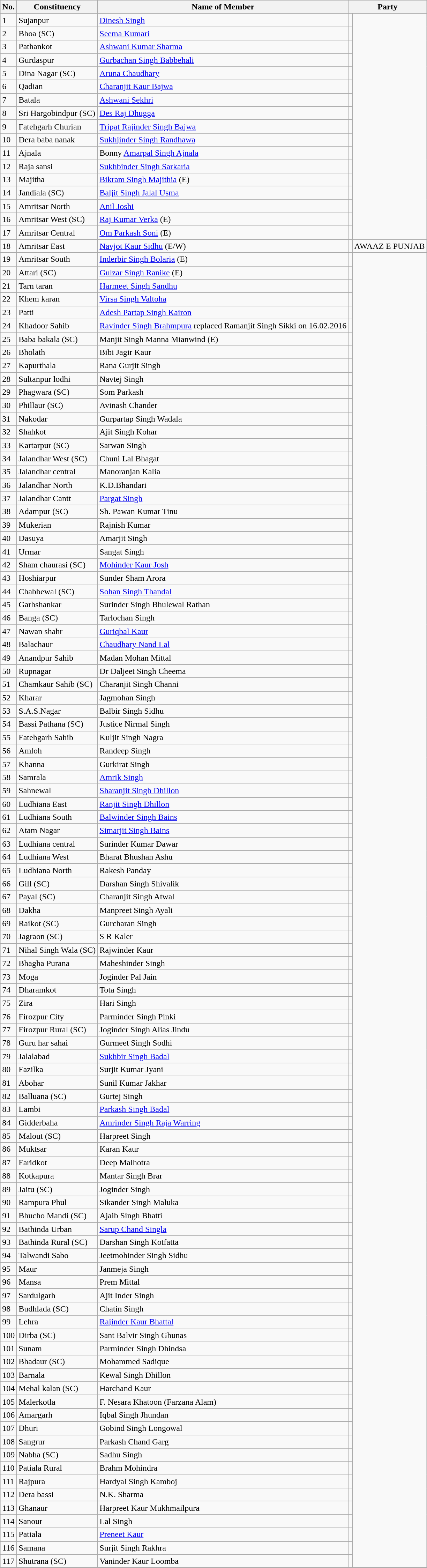<table class="wikitable sortable">
<tr>
<th>No.</th>
<th>Constituency</th>
<th>Name of Member</th>
<th colspan=2>Party</th>
</tr>
<tr>
</tr>
<tr>
<td>1</td>
<td>Sujanpur</td>
<td><a href='#'>Dinesh Singh</a></td>
<td></td>
</tr>
<tr>
</tr>
<tr>
<td>2</td>
<td>Bhoa (SC)</td>
<td><a href='#'>Seema Kumari</a></td>
<td></td>
</tr>
<tr>
</tr>
<tr>
<td>3</td>
<td>Pathankot</td>
<td><a href='#'>Ashwani Kumar Sharma</a></td>
<td></td>
</tr>
<tr>
</tr>
<tr>
<td>4</td>
<td>Gurdaspur</td>
<td><a href='#'>Gurbachan Singh Babbehali</a></td>
<td></td>
</tr>
<tr>
</tr>
<tr>
<td>5</td>
<td>Dina Nagar (SC)</td>
<td><a href='#'>Aruna Chaudhary</a></td>
<td></td>
</tr>
<tr>
</tr>
<tr>
<td>6</td>
<td>Qadian</td>
<td><a href='#'>Charanjit Kaur Bajwa</a></td>
<td></td>
</tr>
<tr>
</tr>
<tr>
<td>7</td>
<td>Batala</td>
<td><a href='#'>Ashwani Sekhri</a></td>
<td></td>
</tr>
<tr>
</tr>
<tr>
<td>8</td>
<td>Sri Hargobindpur (SC)</td>
<td><a href='#'>Des Raj Dhugga</a></td>
<td></td>
</tr>
<tr>
</tr>
<tr>
<td>9</td>
<td>Fatehgarh Churian</td>
<td><a href='#'>Tripat Rajinder Singh Bajwa</a></td>
<td></td>
</tr>
<tr>
</tr>
<tr>
<td>10</td>
<td>Dera baba nanak</td>
<td><a href='#'>Sukhjinder Singh Randhawa</a></td>
<td></td>
</tr>
<tr>
</tr>
<tr>
<td>11</td>
<td>Ajnala</td>
<td>Bonny <a href='#'>Amarpal Singh Ajnala</a></td>
<td></td>
</tr>
<tr>
</tr>
<tr>
<td>12</td>
<td>Raja sansi</td>
<td><a href='#'>Sukhbinder Singh Sarkaria</a></td>
<td></td>
</tr>
<tr>
</tr>
<tr>
<td>13</td>
<td>Majitha</td>
<td><a href='#'>Bikram Singh Majithia</a> (E)</td>
<td></td>
</tr>
<tr>
</tr>
<tr>
<td>14</td>
<td>Jandiala (SC)</td>
<td><a href='#'>Baljit Singh Jalal Usma</a></td>
<td></td>
</tr>
<tr>
</tr>
<tr>
<td>15</td>
<td>Amritsar North</td>
<td><a href='#'>Anil Joshi</a></td>
<td></td>
</tr>
<tr>
</tr>
<tr>
<td>16</td>
<td>Amritsar West (SC)</td>
<td><a href='#'>Raj Kumar Verka</a> (E)</td>
<td></td>
</tr>
<tr>
</tr>
<tr>
<td>17</td>
<td>Amritsar Central</td>
<td><a href='#'>Om Parkash Soni</a> (E)</td>
<td></td>
</tr>
<tr>
</tr>
<tr>
<td>18</td>
<td>Amritsar East</td>
<td><a href='#'>Navjot Kaur Sidhu</a> (E/W)</td>
<td></td>
<td>AWAAZ E PUNJAB</td>
</tr>
<tr>
</tr>
<tr>
<td>19</td>
<td>Amritsar South</td>
<td><a href='#'>Inderbir Singh Bolaria</a> (E)</td>
<td></td>
</tr>
<tr>
</tr>
<tr>
<td>20</td>
<td>Attari (SC)</td>
<td><a href='#'>Gulzar Singh Ranike</a> (E)</td>
<td></td>
</tr>
<tr>
</tr>
<tr>
<td>21</td>
<td>Tarn taran</td>
<td><a href='#'>Harmeet Singh Sandhu</a></td>
<td></td>
</tr>
<tr>
</tr>
<tr>
<td>22</td>
<td>Khem karan</td>
<td><a href='#'>Virsa Singh Valtoha</a></td>
<td></td>
</tr>
<tr>
</tr>
<tr>
<td>23</td>
<td>Patti</td>
<td><a href='#'>Adesh Partap Singh Kairon</a></td>
<td></td>
</tr>
<tr>
</tr>
<tr>
<td>24</td>
<td>Khadoor Sahib</td>
<td><a href='#'>Ravinder Singh Brahmpura</a> replaced Ramanjit Singh Sikki on 16.02.2016</td>
<td></td>
</tr>
<tr>
</tr>
<tr>
<td>25</td>
<td>Baba bakala (SC)</td>
<td>Manjit Singh Manna Mianwind (E)</td>
<td></td>
</tr>
<tr>
</tr>
<tr>
<td>26</td>
<td>Bholath</td>
<td>Bibi Jagir Kaur</td>
<td></td>
</tr>
<tr>
</tr>
<tr>
<td>27</td>
<td>Kapurthala</td>
<td>Rana Gurjit Singh</td>
<td></td>
</tr>
<tr>
</tr>
<tr>
<td>28</td>
<td>Sultanpur lodhi</td>
<td>Navtej Singh</td>
<td></td>
</tr>
<tr>
</tr>
<tr>
<td>29</td>
<td>Phagwara (SC)</td>
<td>Som Parkash</td>
<td></td>
</tr>
<tr>
</tr>
<tr>
<td>30</td>
<td>Phillaur (SC)</td>
<td>Avinash Chander</td>
<td></td>
</tr>
<tr>
</tr>
<tr>
<td>31</td>
<td>Nakodar</td>
<td>Gurpartap Singh Wadala</td>
<td></td>
</tr>
<tr>
</tr>
<tr>
<td>32</td>
<td>Shahkot</td>
<td>Ajit Singh Kohar</td>
<td></td>
</tr>
<tr>
</tr>
<tr>
<td>33</td>
<td>Kartarpur (SC)</td>
<td>Sarwan Singh</td>
<td></td>
</tr>
<tr>
</tr>
<tr>
<td>34</td>
<td>Jalandhar West (SC)</td>
<td>Chuni Lal Bhagat</td>
<td></td>
</tr>
<tr>
</tr>
<tr>
<td>35</td>
<td>Jalandhar central</td>
<td>Manoranjan Kalia</td>
<td></td>
</tr>
<tr>
</tr>
<tr>
<td>36</td>
<td>Jalandhar North</td>
<td>K.D.Bhandari</td>
<td></td>
</tr>
<tr>
</tr>
<tr>
<td>37</td>
<td>Jalandhar Cantt</td>
<td><a href='#'>Pargat Singh</a></td>
<td></td>
</tr>
<tr>
</tr>
<tr>
<td>38</td>
<td>Adampur (SC)</td>
<td>Sh. Pawan Kumar Tinu</td>
<td></td>
</tr>
<tr>
</tr>
<tr>
<td>39</td>
<td>Mukerian</td>
<td>Rajnish Kumar</td>
<td></td>
</tr>
<tr>
</tr>
<tr>
<td>40</td>
<td>Dasuya</td>
<td>Amarjit Singh</td>
<td></td>
</tr>
<tr>
</tr>
<tr>
<td>41</td>
<td>Urmar</td>
<td>Sangat Singh</td>
<td></td>
</tr>
<tr>
</tr>
<tr>
<td>42</td>
<td>Sham chaurasi (SC)</td>
<td><a href='#'>Mohinder Kaur Josh</a></td>
<td></td>
</tr>
<tr>
</tr>
<tr>
<td>43</td>
<td>Hoshiarpur</td>
<td>Sunder Sham Arora</td>
<td></td>
</tr>
<tr>
</tr>
<tr>
<td>44</td>
<td>Chabbewal (SC)</td>
<td><a href='#'>Sohan Singh Thandal</a></td>
<td></td>
</tr>
<tr>
</tr>
<tr>
<td>45</td>
<td>Garhshankar</td>
<td>Surinder Singh Bhulewal Rathan</td>
<td></td>
</tr>
<tr>
</tr>
<tr>
<td>46</td>
<td>Banga (SC)</td>
<td>Tarlochan Singh</td>
<td></td>
</tr>
<tr>
</tr>
<tr>
<td>47</td>
<td>Nawan shahr</td>
<td><a href='#'>Guriqbal Kaur</a></td>
<td></td>
</tr>
<tr>
</tr>
<tr>
<td>48</td>
<td>Balachaur</td>
<td><a href='#'>Chaudhary Nand Lal</a></td>
<td></td>
</tr>
<tr>
</tr>
<tr>
<td>49</td>
<td>Anandpur Sahib</td>
<td>Madan Mohan Mittal</td>
<td></td>
</tr>
<tr>
</tr>
<tr>
<td>50</td>
<td>Rupnagar</td>
<td>Dr Daljeet Singh Cheema</td>
<td></td>
</tr>
<tr>
</tr>
<tr>
<td>51</td>
<td>Chamkaur Sahib (SC)</td>
<td>Charanjit Singh Channi</td>
<td></td>
</tr>
<tr>
</tr>
<tr>
<td>52</td>
<td>Kharar</td>
<td>Jagmohan Singh</td>
<td></td>
</tr>
<tr>
</tr>
<tr>
<td>53</td>
<td>S.A.S.Nagar</td>
<td>Balbir Singh Sidhu</td>
<td></td>
</tr>
<tr>
</tr>
<tr>
<td>54</td>
<td>Bassi Pathana (SC)</td>
<td>Justice Nirmal Singh</td>
<td></td>
</tr>
<tr>
</tr>
<tr>
<td>55</td>
<td>Fatehgarh Sahib</td>
<td>Kuljit Singh Nagra</td>
<td></td>
</tr>
<tr>
</tr>
<tr>
<td>56</td>
<td>Amloh</td>
<td>Randeep Singh</td>
<td></td>
</tr>
<tr>
</tr>
<tr>
<td>57</td>
<td>Khanna</td>
<td>Gurkirat Singh</td>
<td></td>
</tr>
<tr>
</tr>
<tr>
<td>58</td>
<td>Samrala</td>
<td><a href='#'>Amrik Singh</a></td>
<td></td>
</tr>
<tr>
</tr>
<tr>
<td>59</td>
<td>Sahnewal</td>
<td><a href='#'>Sharanjit Singh Dhillon</a></td>
<td></td>
</tr>
<tr>
</tr>
<tr>
<td>60</td>
<td>Ludhiana East</td>
<td><a href='#'>Ranjit Singh Dhillon</a></td>
<td></td>
</tr>
<tr>
</tr>
<tr>
<td>61</td>
<td>Ludhiana South</td>
<td><a href='#'>Balwinder Singh Bains</a></td>
<td></td>
</tr>
<tr>
</tr>
<tr>
<td>62</td>
<td>Atam Nagar</td>
<td><a href='#'>Simarjit Singh Bains</a></td>
<td></td>
</tr>
<tr>
</tr>
<tr>
<td>63</td>
<td>Ludhiana central</td>
<td>Surinder Kumar Dawar</td>
<td></td>
</tr>
<tr>
</tr>
<tr>
<td>64</td>
<td>Ludhiana West</td>
<td>Bharat Bhushan Ashu</td>
<td></td>
</tr>
<tr>
</tr>
<tr>
<td>65</td>
<td>Ludhiana North</td>
<td>Rakesh Panday</td>
<td></td>
</tr>
<tr>
</tr>
<tr>
<td>66</td>
<td>Gill (SC)</td>
<td>Darshan Singh Shivalik</td>
<td></td>
</tr>
<tr>
</tr>
<tr>
<td>67</td>
<td>Payal (SC)</td>
<td>Charanjit Singh Atwal</td>
<td></td>
</tr>
<tr>
</tr>
<tr>
<td>68</td>
<td>Dakha</td>
<td>Manpreet Singh Ayali</td>
<td></td>
</tr>
<tr>
</tr>
<tr>
<td>69</td>
<td>Raikot (SC)</td>
<td>Gurcharan Singh</td>
<td></td>
</tr>
<tr>
</tr>
<tr>
<td>70</td>
<td>Jagraon (SC)</td>
<td>S R Kaler</td>
<td></td>
</tr>
<tr>
</tr>
<tr>
<td>71</td>
<td>Nihal Singh Wala (SC)</td>
<td>Rajwinder Kaur</td>
<td></td>
</tr>
<tr>
</tr>
<tr>
<td>72</td>
<td>Bhagha Purana</td>
<td>Maheshinder Singh</td>
<td></td>
</tr>
<tr>
</tr>
<tr>
<td>73</td>
<td>Moga</td>
<td>Joginder Pal Jain</td>
<td></td>
</tr>
<tr>
</tr>
<tr>
<td>74</td>
<td>Dharamkot</td>
<td>Tota Singh</td>
<td></td>
</tr>
<tr>
</tr>
<tr>
<td>75</td>
<td>Zira</td>
<td>Hari Singh</td>
<td></td>
</tr>
<tr>
</tr>
<tr>
<td>76</td>
<td>Firozpur City</td>
<td>Parminder Singh Pinki</td>
<td></td>
</tr>
<tr>
</tr>
<tr>
<td>77</td>
<td>Firozpur Rural (SC)</td>
<td>Joginder Singh Alias Jindu</td>
<td></td>
</tr>
<tr>
</tr>
<tr>
<td>78</td>
<td>Guru har sahai</td>
<td>Gurmeet Singh Sodhi</td>
<td></td>
</tr>
<tr>
</tr>
<tr>
<td>79</td>
<td>Jalalabad</td>
<td><a href='#'>Sukhbir Singh Badal</a></td>
<td></td>
</tr>
<tr>
</tr>
<tr>
<td>80</td>
<td>Fazilka</td>
<td>Surjit Kumar Jyani</td>
<td></td>
</tr>
<tr>
</tr>
<tr>
<td>81</td>
<td>Abohar</td>
<td>Sunil Kumar Jakhar</td>
<td></td>
</tr>
<tr>
</tr>
<tr>
<td>82</td>
<td>Balluana (SC)</td>
<td>Gurtej Singh</td>
<td></td>
</tr>
<tr>
</tr>
<tr>
<td>83</td>
<td>Lambi</td>
<td><a href='#'>Parkash Singh Badal</a></td>
<td></td>
</tr>
<tr>
</tr>
<tr>
<td>84</td>
<td>Gidderbaha</td>
<td><a href='#'>Amrinder Singh Raja Warring</a></td>
<td></td>
</tr>
<tr>
</tr>
<tr>
<td>85</td>
<td>Malout (SC)</td>
<td>Harpreet Singh</td>
<td></td>
</tr>
<tr>
</tr>
<tr>
<td>86</td>
<td>Muktsar</td>
<td>Karan Kaur</td>
<td></td>
</tr>
<tr>
</tr>
<tr>
<td>87</td>
<td>Faridkot</td>
<td>Deep Malhotra</td>
<td></td>
</tr>
<tr>
</tr>
<tr>
<td>88</td>
<td>Kotkapura</td>
<td>Mantar Singh Brar</td>
<td></td>
</tr>
<tr>
</tr>
<tr>
<td>89</td>
<td>Jaitu (SC)</td>
<td>Joginder Singh</td>
<td></td>
</tr>
<tr>
</tr>
<tr>
<td>90</td>
<td>Rampura Phul</td>
<td>Sikander Singh Maluka</td>
<td></td>
</tr>
<tr>
</tr>
<tr>
<td>91</td>
<td>Bhucho Mandi (SC)</td>
<td>Ajaib Singh Bhatti</td>
<td></td>
</tr>
<tr>
</tr>
<tr>
<td>92</td>
<td>Bathinda Urban</td>
<td><a href='#'>Sarup Chand Singla</a></td>
<td></td>
</tr>
<tr>
</tr>
<tr>
<td>93</td>
<td>Bathinda Rural (SC)</td>
<td>Darshan Singh Kotfatta</td>
<td></td>
</tr>
<tr>
</tr>
<tr>
<td>94</td>
<td>Talwandi Sabo</td>
<td>Jeetmohinder Singh Sidhu</td>
<td></td>
</tr>
<tr>
</tr>
<tr>
<td>95</td>
<td>Maur</td>
<td>Janmeja Singh</td>
<td></td>
</tr>
<tr>
</tr>
<tr>
<td>96</td>
<td>Mansa</td>
<td>Prem Mittal</td>
<td></td>
</tr>
<tr>
</tr>
<tr>
<td>97</td>
<td>Sardulgarh</td>
<td>Ajit Inder Singh</td>
<td></td>
</tr>
<tr>
</tr>
<tr>
<td>98</td>
<td>Budhlada (SC)</td>
<td>Chatin Singh</td>
<td></td>
</tr>
<tr>
</tr>
<tr>
<td>99</td>
<td>Lehra</td>
<td><a href='#'>Rajinder Kaur Bhattal</a></td>
<td></td>
</tr>
<tr>
</tr>
<tr>
<td>100</td>
<td>Dirba (SC)</td>
<td>Sant Balvir Singh Ghunas</td>
<td></td>
</tr>
<tr>
</tr>
<tr>
<td>101</td>
<td>Sunam</td>
<td>Parminder Singh Dhindsa</td>
<td></td>
</tr>
<tr>
</tr>
<tr>
<td>102</td>
<td>Bhadaur (SC)</td>
<td>Mohammed Sadique</td>
<td></td>
</tr>
<tr>
</tr>
<tr>
<td>103</td>
<td>Barnala</td>
<td>Kewal Singh Dhillon</td>
<td></td>
</tr>
<tr>
</tr>
<tr>
<td>104</td>
<td>Mehal kalan (SC)</td>
<td>Harchand Kaur</td>
<td></td>
</tr>
<tr>
</tr>
<tr>
<td>105</td>
<td>Malerkotla</td>
<td>F. Nesara Khatoon (Farzana Alam)</td>
<td></td>
</tr>
<tr>
</tr>
<tr>
<td>106</td>
<td>Amargarh</td>
<td>Iqbal Singh Jhundan</td>
<td></td>
</tr>
<tr>
</tr>
<tr>
<td>107</td>
<td>Dhuri</td>
<td>Gobind Singh Longowal</td>
<td></td>
</tr>
<tr>
</tr>
<tr>
<td>108</td>
<td>Sangrur</td>
<td>Parkash Chand Garg</td>
<td></td>
</tr>
<tr>
</tr>
<tr>
<td>109</td>
<td>Nabha (SC)</td>
<td>Sadhu Singh</td>
<td></td>
</tr>
<tr>
</tr>
<tr>
<td>110</td>
<td>Patiala Rural</td>
<td>Brahm Mohindra</td>
<td></td>
</tr>
<tr>
</tr>
<tr>
<td>111</td>
<td>Rajpura</td>
<td>Hardyal Singh Kamboj</td>
<td></td>
</tr>
<tr>
</tr>
<tr>
<td>112</td>
<td>Dera bassi</td>
<td>N.K. Sharma</td>
<td></td>
</tr>
<tr>
</tr>
<tr>
<td>113</td>
<td>Ghanaur</td>
<td>Harpreet Kaur Mukhmailpura</td>
<td></td>
</tr>
<tr>
</tr>
<tr>
<td>114</td>
<td>Sanour</td>
<td>Lal Singh</td>
<td></td>
</tr>
<tr>
</tr>
<tr>
<td>115</td>
<td>Patiala</td>
<td><a href='#'>Preneet Kaur</a></td>
<td></td>
</tr>
<tr>
</tr>
<tr>
<td>116</td>
<td>Samana</td>
<td>Surjit Singh Rakhra</td>
<td></td>
</tr>
<tr>
</tr>
<tr>
<td>117</td>
<td>Shutrana (SC)</td>
<td>Vaninder Kaur Loomba</td>
<td></td>
</tr>
</table>
